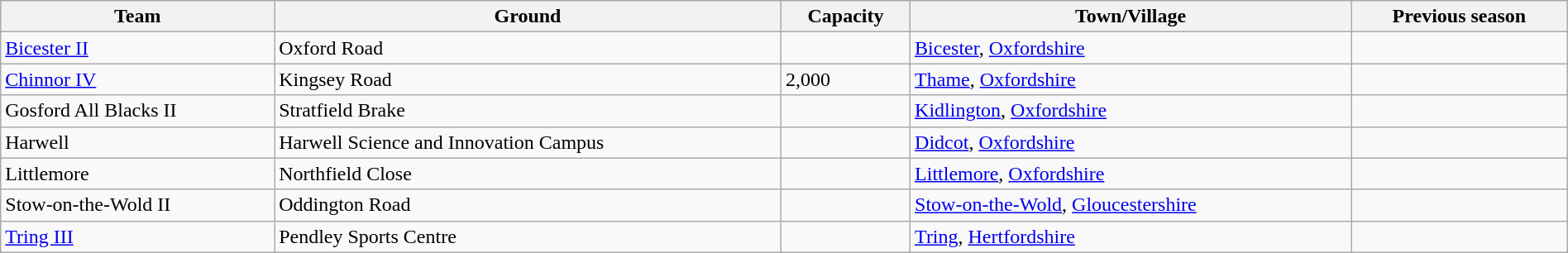<table class="wikitable sortable" width=100%>
<tr>
<th>Team</th>
<th>Ground</th>
<th>Capacity</th>
<th>Town/Village</th>
<th>Previous season</th>
</tr>
<tr>
<td><a href='#'>Bicester II</a></td>
<td>Oxford Road</td>
<td></td>
<td><a href='#'>Bicester</a>, <a href='#'>Oxfordshire</a></td>
<td></td>
</tr>
<tr>
<td><a href='#'>Chinnor IV</a></td>
<td>Kingsey Road</td>
<td>2,000</td>
<td><a href='#'>Thame</a>, <a href='#'>Oxfordshire</a></td>
<td></td>
</tr>
<tr>
<td>Gosford All Blacks II</td>
<td>Stratfield Brake</td>
<td></td>
<td><a href='#'>Kidlington</a>, <a href='#'>Oxfordshire</a></td>
<td></td>
</tr>
<tr>
<td>Harwell</td>
<td>Harwell Science and Innovation Campus</td>
<td></td>
<td><a href='#'>Didcot</a>, <a href='#'>Oxfordshire</a></td>
<td></td>
</tr>
<tr>
<td>Littlemore</td>
<td>Northfield Close</td>
<td></td>
<td><a href='#'>Littlemore</a>, <a href='#'>Oxfordshire</a></td>
<td></td>
</tr>
<tr>
<td>Stow-on-the-Wold II</td>
<td>Oddington Road</td>
<td></td>
<td><a href='#'>Stow-on-the-Wold</a>, <a href='#'>Gloucestershire</a></td>
<td></td>
</tr>
<tr>
<td><a href='#'>Tring III</a></td>
<td>Pendley Sports Centre</td>
<td></td>
<td><a href='#'>Tring</a>, <a href='#'>Hertfordshire</a></td>
<td></td>
</tr>
</table>
